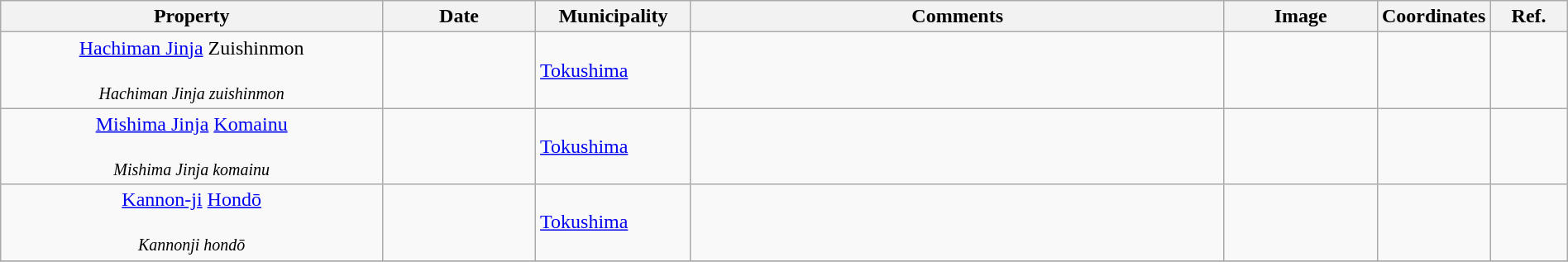<table class="wikitable sortable"  style="width:100%;">
<tr>
<th width="25%" align="left">Property</th>
<th width="10%" align="left">Date</th>
<th width="10%" align="left">Municipality</th>
<th width="35%" align="left" class="unsortable">Comments</th>
<th width="10%" align="left" class="unsortable">Image</th>
<th width="5%" align="left" class="unsortable">Coordinates</th>
<th width="5%" align="left" class="unsortable">Ref.</th>
</tr>
<tr>
<td align="center"><a href='#'>Hachiman Jinja</a> Zuishinmon<br><br><small><em>Hachiman Jinja zuishinmon</em></small></td>
<td></td>
<td><a href='#'>Tokushima</a></td>
<td></td>
<td></td>
<td></td>
<td></td>
</tr>
<tr>
<td align="center"><a href='#'>Mishima Jinja</a> <a href='#'>Komainu</a><br><br><small><em>Mishima Jinja komainu</em></small></td>
<td></td>
<td><a href='#'>Tokushima</a></td>
<td></td>
<td></td>
<td></td>
<td></td>
</tr>
<tr>
<td align="center"><a href='#'>Kannon-ji</a> <a href='#'>Hondō</a><br><br><small><em>Kannonji hondō</em></small></td>
<td></td>
<td><a href='#'>Tokushima</a></td>
<td></td>
<td></td>
<td></td>
<td></td>
</tr>
<tr>
</tr>
</table>
